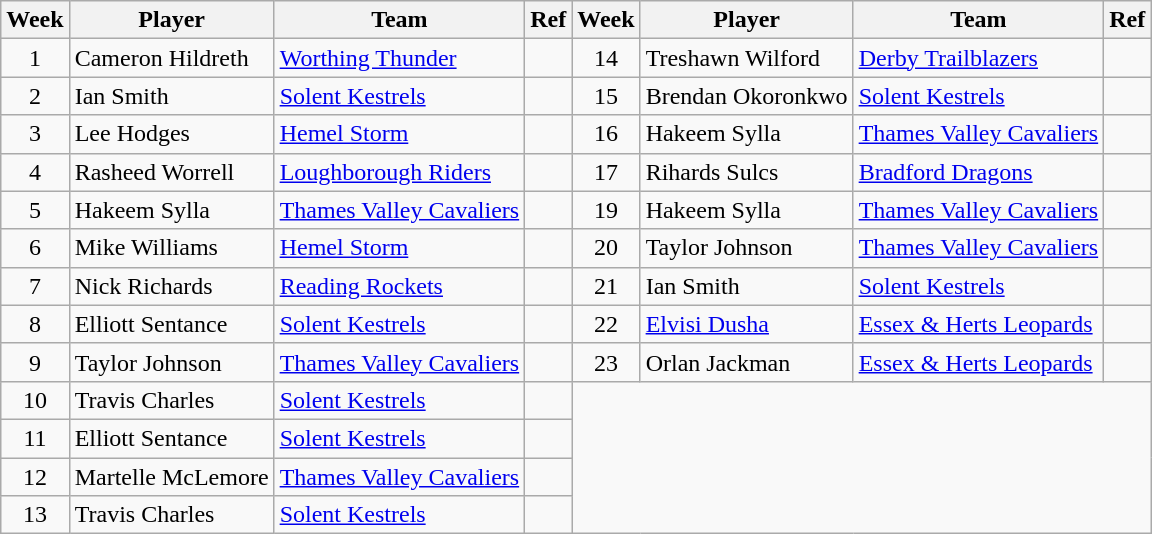<table class="wikitable" style="font-size:100%">
<tr>
<th>Week</th>
<th>Player</th>
<th>Team</th>
<th>Ref</th>
<th>Week</th>
<th>Player</th>
<th>Team</th>
<th>Ref</th>
</tr>
<tr>
<td style="text-align:center">1</td>
<td> Cameron Hildreth</td>
<td><a href='#'>Worthing Thunder</a></td>
<td></td>
<td style="text-align:center">14</td>
<td> Treshawn Wilford</td>
<td><a href='#'>Derby Trailblazers</a></td>
<td></td>
</tr>
<tr>
<td style="text-align:center">2</td>
<td> Ian Smith</td>
<td><a href='#'>Solent Kestrels</a></td>
<td></td>
<td style="text-align:center">15</td>
<td> Brendan Okoronkwo</td>
<td><a href='#'>Solent Kestrels</a></td>
<td></td>
</tr>
<tr>
<td style="text-align:center">3</td>
<td> Lee Hodges</td>
<td><a href='#'>Hemel Storm</a></td>
<td></td>
<td style="text-align:center">16</td>
<td> Hakeem Sylla</td>
<td><a href='#'>Thames Valley Cavaliers</a></td>
<td></td>
</tr>
<tr>
<td style="text-align:center">4</td>
<td> Rasheed Worrell</td>
<td><a href='#'>Loughborough Riders</a></td>
<td></td>
<td style="text-align:center">17</td>
<td> Rihards Sulcs</td>
<td><a href='#'>Bradford Dragons</a></td>
<td></td>
</tr>
<tr>
<td style="text-align:center">5</td>
<td> Hakeem Sylla</td>
<td><a href='#'>Thames Valley Cavaliers</a></td>
<td></td>
<td style="text-align:center">19</td>
<td> Hakeem Sylla</td>
<td><a href='#'>Thames Valley Cavaliers</a></td>
<td></td>
</tr>
<tr>
<td style="text-align:center">6</td>
<td> Mike Williams</td>
<td><a href='#'>Hemel Storm</a></td>
<td></td>
<td style="text-align:center">20</td>
<td> Taylor Johnson</td>
<td><a href='#'>Thames Valley Cavaliers</a></td>
<td></td>
</tr>
<tr>
<td style="text-align:center">7</td>
<td> Nick Richards</td>
<td><a href='#'>Reading Rockets</a></td>
<td></td>
<td style="text-align:center">21</td>
<td> Ian Smith</td>
<td><a href='#'>Solent Kestrels</a></td>
<td></td>
</tr>
<tr>
<td style="text-align:center">8</td>
<td> Elliott Sentance</td>
<td><a href='#'>Solent Kestrels</a></td>
<td></td>
<td style="text-align:center">22</td>
<td> <a href='#'>Elvisi Dusha</a></td>
<td><a href='#'>Essex & Herts Leopards</a></td>
<td></td>
</tr>
<tr>
<td style="text-align:center">9</td>
<td> Taylor Johnson</td>
<td><a href='#'>Thames Valley Cavaliers</a></td>
<td></td>
<td style="text-align:center">23</td>
<td> Orlan Jackman</td>
<td><a href='#'>Essex & Herts Leopards</a></td>
<td></td>
</tr>
<tr>
<td style="text-align:center">10</td>
<td> Travis Charles</td>
<td><a href='#'>Solent Kestrels</a></td>
<td></td>
</tr>
<tr>
<td style="text-align:center">11</td>
<td> Elliott Sentance</td>
<td><a href='#'>Solent Kestrels</a></td>
<td></td>
</tr>
<tr>
<td style="text-align:center">12</td>
<td> Martelle McLemore</td>
<td><a href='#'>Thames Valley Cavaliers</a></td>
<td></td>
</tr>
<tr>
<td style="text-align:center">13</td>
<td> Travis Charles</td>
<td><a href='#'>Solent Kestrels</a></td>
<td></td>
</tr>
</table>
